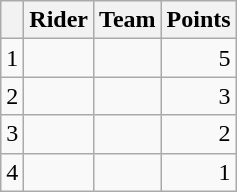<table class="wikitable">
<tr>
<th></th>
<th>Rider</th>
<th>Team</th>
<th>Points</th>
</tr>
<tr>
<td>1</td>
<td></td>
<td></td>
<td align=right>5</td>
</tr>
<tr>
<td>2</td>
<td></td>
<td></td>
<td align=right>3</td>
</tr>
<tr>
<td>3</td>
<td></td>
<td></td>
<td align=right>2</td>
</tr>
<tr>
<td>4</td>
<td></td>
<td></td>
<td align=right>1</td>
</tr>
</table>
